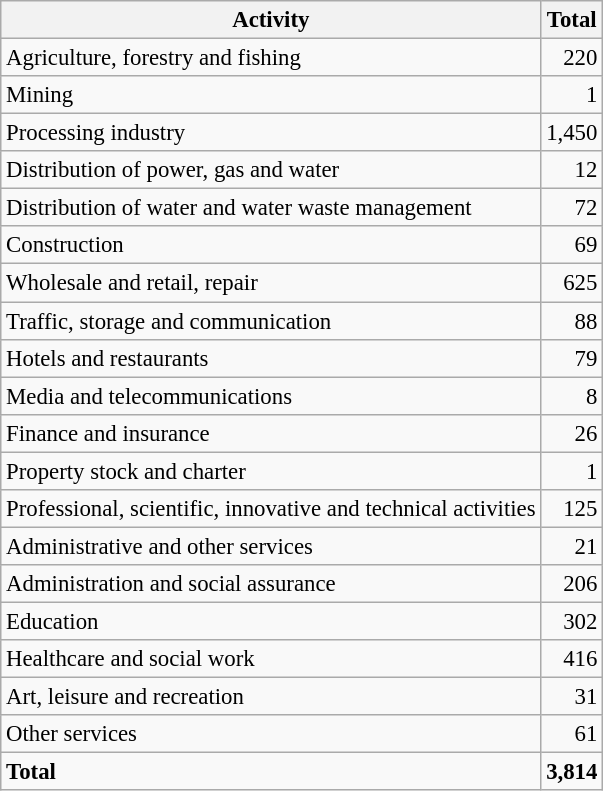<table class="wikitable sortable" style="font-size:95%;">
<tr>
<th>Activity</th>
<th>Total</th>
</tr>
<tr>
<td>Agriculture, forestry and fishing</td>
<td align="right">220</td>
</tr>
<tr>
<td>Mining</td>
<td align="right">1</td>
</tr>
<tr>
<td>Processing industry</td>
<td align="right">1,450</td>
</tr>
<tr>
<td>Distribution of power, gas and water</td>
<td align="right">12</td>
</tr>
<tr>
<td>Distribution of water and water waste management</td>
<td align="right">72</td>
</tr>
<tr>
<td>Construction</td>
<td align="right">69</td>
</tr>
<tr>
<td>Wholesale and retail, repair</td>
<td align="right">625</td>
</tr>
<tr>
<td>Traffic, storage and communication</td>
<td align="right">88</td>
</tr>
<tr>
<td>Hotels and restaurants</td>
<td align="right">79</td>
</tr>
<tr>
<td>Media and telecommunications</td>
<td align="right">8</td>
</tr>
<tr>
<td>Finance and insurance</td>
<td align="right">26</td>
</tr>
<tr>
<td>Property stock and charter</td>
<td align="right">1</td>
</tr>
<tr>
<td>Professional, scientific, innovative and technical activities</td>
<td align="right">125</td>
</tr>
<tr>
<td>Administrative and other services</td>
<td align="right">21</td>
</tr>
<tr>
<td>Administration and social assurance</td>
<td align="right">206</td>
</tr>
<tr>
<td>Education</td>
<td align="right">302</td>
</tr>
<tr>
<td>Healthcare and social work</td>
<td align="right">416</td>
</tr>
<tr>
<td>Art, leisure and recreation</td>
<td align="right">31</td>
</tr>
<tr>
<td>Other services</td>
<td align="right">61</td>
</tr>
<tr class="sortbottom">
<td><strong>Total</strong></td>
<td align="right"><strong>3,814</strong></td>
</tr>
</table>
